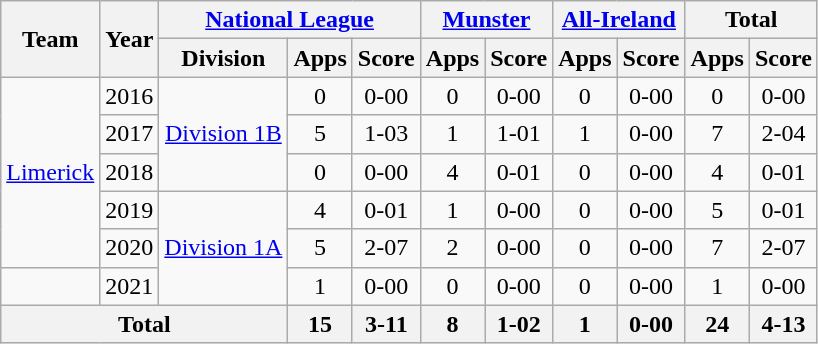<table class="wikitable" style="text-align:center">
<tr>
<th rowspan="2">Team</th>
<th rowspan="2">Year</th>
<th colspan="3"><a href='#'>National League</a></th>
<th colspan="2"><a href='#'>Munster</a></th>
<th colspan="2"><a href='#'>All-Ireland</a></th>
<th colspan="2">Total</th>
</tr>
<tr>
<th>Division</th>
<th>Apps</th>
<th>Score</th>
<th>Apps</th>
<th>Score</th>
<th>Apps</th>
<th>Score</th>
<th>Apps</th>
<th>Score</th>
</tr>
<tr>
<td rowspan="5"><a href='#'>Limerick</a></td>
<td>2016</td>
<td rowspan="3"><a href='#'>Division 1B</a></td>
<td>0</td>
<td>0-00</td>
<td>0</td>
<td>0-00</td>
<td>0</td>
<td>0-00</td>
<td>0</td>
<td>0-00</td>
</tr>
<tr>
<td>2017</td>
<td>5</td>
<td>1-03</td>
<td>1</td>
<td>1-01</td>
<td>1</td>
<td>0-00</td>
<td>7</td>
<td>2-04</td>
</tr>
<tr>
<td>2018</td>
<td>0</td>
<td>0-00</td>
<td>4</td>
<td>0-01</td>
<td>0</td>
<td>0-00</td>
<td>4</td>
<td>0-01</td>
</tr>
<tr>
<td>2019</td>
<td rowspan="3"><a href='#'>Division 1A</a></td>
<td>4</td>
<td>0-01</td>
<td>1</td>
<td>0-00</td>
<td>0</td>
<td>0-00</td>
<td>5</td>
<td>0-01</td>
</tr>
<tr>
<td>2020</td>
<td>5</td>
<td>2-07</td>
<td>2</td>
<td>0-00</td>
<td>0</td>
<td>0-00</td>
<td>7</td>
<td>2-07</td>
</tr>
<tr>
<td></td>
<td>2021</td>
<td>1</td>
<td>0-00</td>
<td>0</td>
<td>0-00</td>
<td>0</td>
<td>0-00</td>
<td>1</td>
<td>0-00</td>
</tr>
<tr>
<th colspan="3">Total</th>
<th>15</th>
<th>3-11</th>
<th>8</th>
<th>1-02</th>
<th>1</th>
<th>0-00</th>
<th>24</th>
<th>4-13</th>
</tr>
</table>
